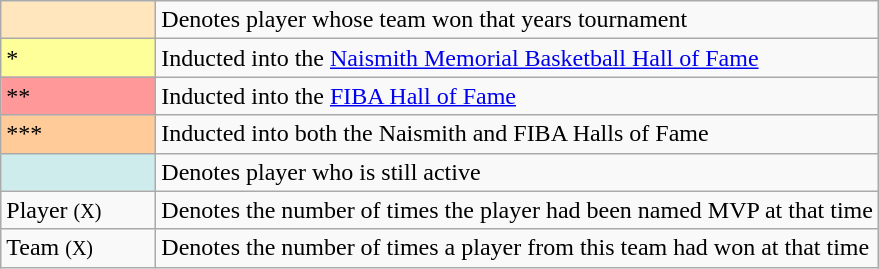<table class="wikitable sortable">
<tr>
<td style="background-color:#FFE6BD; border:1px solid #aaaaaa; width:6em"></td>
<td>Denotes player whose team won that years tournament</td>
</tr>
<tr>
<td style="background-color:#FFFF99; border:1px solid #aaaaaa; width:6em">*</td>
<td>Inducted into the <a href='#'>Naismith Memorial Basketball Hall of Fame</a></td>
</tr>
<tr>
<td style="background-color:#FF9999; border:1px solid #aaaaaa; width:6em">**</td>
<td>Inducted into the <a href='#'>FIBA Hall of Fame</a></td>
</tr>
<tr>
<td style="background-color:#FFCC99; border:1px solid #aaaaaa; width:6em">***</td>
<td>Inducted into both the Naismith and FIBA Halls of Fame</td>
</tr>
<tr>
<td style="background-color:#CFECEC; border:1px solid #aaaaaa; width:6em"></td>
<td>Denotes player who is still active</td>
</tr>
<tr>
<td>Player <small>(X)</small></td>
<td>Denotes the number of times the player had been named MVP at that time</td>
</tr>
<tr>
<td>Team <small>(X)</small></td>
<td>Denotes the number of times a player from this team had won at that time</td>
</tr>
</table>
